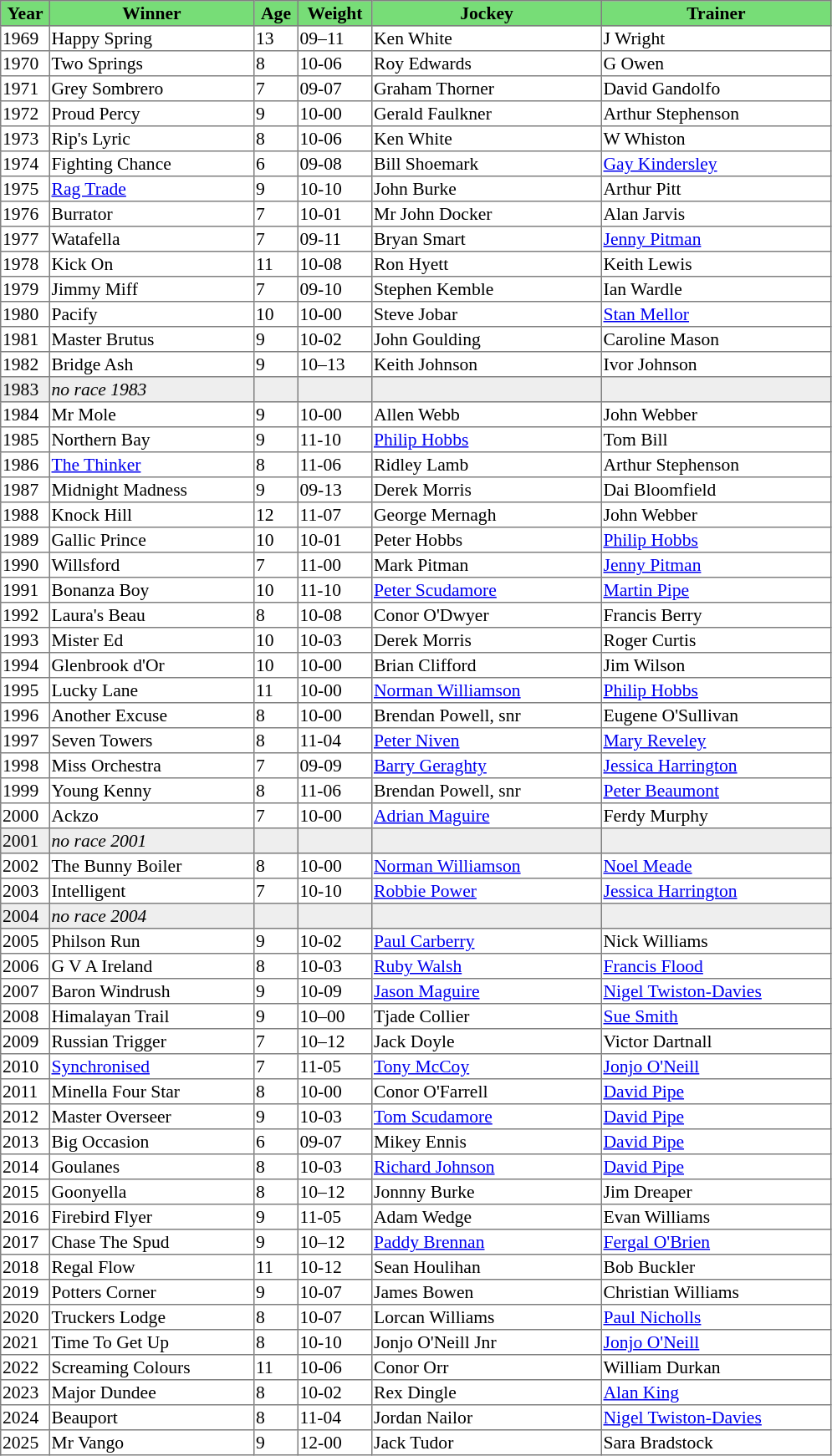<table class = "sortable" | border="1" style="border-collapse: collapse; font-size:90%">
<tr style="background:#7d7; text-align:center;">
<th style="width:36px;"><strong>Year</strong><br></th>
<th style="width:160px;"><strong>Winner</strong><br></th>
<th style="width:32px;"><strong>Age</strong><br></th>
<th style="width:56px;"><strong>Weight</strong><br></th>
<th style="width:180px;"><strong>Jockey</strong><br></th>
<th style="width:180px;"><strong>Trainer</strong><br></th>
</tr>
<tr>
<td>1969</td>
<td>Happy Spring</td>
<td>13</td>
<td>09–11</td>
<td>Ken White</td>
<td>J Wright</td>
</tr>
<tr>
<td>1970</td>
<td>Two Springs</td>
<td>8</td>
<td>10-06</td>
<td>Roy Edwards</td>
<td>G Owen</td>
</tr>
<tr>
<td>1971</td>
<td>Grey Sombrero</td>
<td>7</td>
<td>09-07</td>
<td>Graham Thorner</td>
<td>David Gandolfo</td>
</tr>
<tr>
<td>1972</td>
<td>Proud Percy</td>
<td>9</td>
<td>10-00</td>
<td>Gerald Faulkner</td>
<td>Arthur Stephenson</td>
</tr>
<tr>
<td>1973</td>
<td>Rip's Lyric</td>
<td>8</td>
<td>10-06</td>
<td>Ken White</td>
<td>W Whiston</td>
</tr>
<tr>
<td>1974</td>
<td>Fighting Chance</td>
<td>6</td>
<td>09-08</td>
<td>Bill Shoemark</td>
<td><a href='#'>Gay Kindersley</a></td>
</tr>
<tr>
<td>1975</td>
<td><a href='#'>Rag Trade</a></td>
<td>9</td>
<td>10-10</td>
<td>John Burke</td>
<td>Arthur Pitt</td>
</tr>
<tr>
<td>1976</td>
<td>Burrator</td>
<td>7</td>
<td>10-01</td>
<td>Mr John Docker</td>
<td>Alan Jarvis</td>
</tr>
<tr>
<td>1977</td>
<td>Watafella</td>
<td>7</td>
<td>09-11</td>
<td>Bryan Smart</td>
<td><a href='#'>Jenny Pitman</a></td>
</tr>
<tr>
<td>1978</td>
<td>Kick On</td>
<td>11</td>
<td>10-08</td>
<td>Ron Hyett</td>
<td>Keith Lewis</td>
</tr>
<tr>
<td>1979</td>
<td>Jimmy Miff</td>
<td>7</td>
<td>09-10</td>
<td>Stephen Kemble</td>
<td>Ian Wardle</td>
</tr>
<tr>
<td>1980</td>
<td>Pacify</td>
<td>10</td>
<td>10-00</td>
<td>Steve Jobar</td>
<td><a href='#'>Stan Mellor</a></td>
</tr>
<tr>
<td>1981</td>
<td>Master Brutus</td>
<td>9</td>
<td>10-02</td>
<td>John Goulding</td>
<td>Caroline Mason</td>
</tr>
<tr>
<td>1982</td>
<td>Bridge Ash</td>
<td>9</td>
<td>10–13</td>
<td>Keith Johnson</td>
<td>Ivor Johnson</td>
</tr>
<tr style="background:#eee;">
<td><span>1983</span></td>
<td><em>no race 1983</em></td>
<td></td>
<td></td>
<td></td>
<td></td>
</tr>
<tr>
<td>1984</td>
<td>Mr Mole</td>
<td>9</td>
<td>10-00</td>
<td>Allen Webb</td>
<td>John Webber</td>
</tr>
<tr>
<td>1985</td>
<td>Northern Bay</td>
<td>9</td>
<td>11-10</td>
<td><a href='#'>Philip Hobbs</a></td>
<td>Tom Bill</td>
</tr>
<tr>
<td>1986</td>
<td><a href='#'>The Thinker</a></td>
<td>8</td>
<td>11-06</td>
<td>Ridley Lamb</td>
<td>Arthur Stephenson</td>
</tr>
<tr>
<td>1987</td>
<td>Midnight Madness</td>
<td>9</td>
<td>09-13</td>
<td>Derek Morris</td>
<td>Dai Bloomfield</td>
</tr>
<tr>
<td>1988</td>
<td>Knock Hill</td>
<td>12</td>
<td>11-07</td>
<td>George Mernagh</td>
<td>John Webber</td>
</tr>
<tr>
<td>1989</td>
<td>Gallic Prince</td>
<td>10</td>
<td>10-01</td>
<td>Peter Hobbs</td>
<td><a href='#'>Philip Hobbs</a></td>
</tr>
<tr>
<td>1990</td>
<td>Willsford</td>
<td>7</td>
<td>11-00</td>
<td>Mark Pitman</td>
<td><a href='#'>Jenny Pitman</a></td>
</tr>
<tr>
<td>1991</td>
<td>Bonanza Boy</td>
<td>10</td>
<td>11-10</td>
<td><a href='#'>Peter Scudamore</a></td>
<td><a href='#'>Martin Pipe</a></td>
</tr>
<tr>
<td>1992</td>
<td>Laura's Beau</td>
<td>8</td>
<td>10-08</td>
<td>Conor O'Dwyer</td>
<td>Francis Berry</td>
</tr>
<tr>
<td>1993</td>
<td>Mister Ed</td>
<td>10</td>
<td>10-03</td>
<td>Derek Morris</td>
<td>Roger Curtis</td>
</tr>
<tr>
<td>1994</td>
<td>Glenbrook d'Or</td>
<td>10</td>
<td>10-00</td>
<td>Brian Clifford</td>
<td>Jim Wilson</td>
</tr>
<tr>
<td>1995</td>
<td>Lucky Lane</td>
<td>11</td>
<td>10-00</td>
<td><a href='#'>Norman Williamson</a></td>
<td><a href='#'>Philip Hobbs</a></td>
</tr>
<tr>
<td>1996</td>
<td>Another Excuse</td>
<td>8</td>
<td>10-00</td>
<td>Brendan Powell, snr</td>
<td>Eugene O'Sullivan</td>
</tr>
<tr>
<td>1997</td>
<td>Seven Towers</td>
<td>8</td>
<td>11-04</td>
<td><a href='#'>Peter Niven</a></td>
<td><a href='#'>Mary Reveley</a></td>
</tr>
<tr>
<td>1998</td>
<td>Miss Orchestra</td>
<td>7</td>
<td>09-09</td>
<td><a href='#'>Barry Geraghty</a></td>
<td><a href='#'>Jessica Harrington</a></td>
</tr>
<tr>
<td>1999</td>
<td>Young Kenny</td>
<td>8</td>
<td>11-06</td>
<td>Brendan Powell, snr</td>
<td><a href='#'>Peter Beaumont</a></td>
</tr>
<tr>
<td>2000</td>
<td>Ackzo</td>
<td>7</td>
<td>10-00</td>
<td><a href='#'>Adrian Maguire</a></td>
<td>Ferdy Murphy</td>
</tr>
<tr style="background:#eee;">
<td><span>2001</span></td>
<td><em>no race 2001</em></td>
<td></td>
<td></td>
<td></td>
<td></td>
</tr>
<tr>
<td>2002</td>
<td>The Bunny Boiler</td>
<td>8</td>
<td>10-00</td>
<td><a href='#'>Norman Williamson</a></td>
<td><a href='#'>Noel Meade</a></td>
</tr>
<tr>
<td>2003</td>
<td>Intelligent</td>
<td>7</td>
<td>10-10</td>
<td><a href='#'>Robbie Power</a></td>
<td><a href='#'>Jessica Harrington</a></td>
</tr>
<tr style="background:#eee;">
<td><span>2004</span></td>
<td><em>no race 2004</em></td>
<td></td>
<td></td>
<td></td>
<td></td>
</tr>
<tr>
<td>2005</td>
<td>Philson Run</td>
<td>9</td>
<td>10-02</td>
<td><a href='#'>Paul Carberry</a></td>
<td>Nick Williams</td>
</tr>
<tr>
<td>2006</td>
<td>G V A Ireland</td>
<td>8</td>
<td>10-03</td>
<td><a href='#'>Ruby Walsh</a></td>
<td><a href='#'>Francis Flood</a></td>
</tr>
<tr>
<td>2007</td>
<td>Baron Windrush</td>
<td>9</td>
<td>10-09</td>
<td><a href='#'>Jason Maguire</a></td>
<td><a href='#'>Nigel Twiston-Davies</a></td>
</tr>
<tr>
<td>2008</td>
<td>Himalayan Trail</td>
<td>9</td>
<td>10–00</td>
<td>Tjade Collier</td>
<td><a href='#'>Sue Smith</a></td>
</tr>
<tr>
<td>2009</td>
<td>Russian Trigger</td>
<td>7</td>
<td>10–12</td>
<td>Jack Doyle</td>
<td>Victor Dartnall</td>
</tr>
<tr>
<td>2010</td>
<td><a href='#'>Synchronised</a></td>
<td>7</td>
<td>11-05</td>
<td><a href='#'>Tony McCoy</a></td>
<td><a href='#'>Jonjo O'Neill</a></td>
</tr>
<tr>
<td>2011</td>
<td>Minella Four Star</td>
<td>8</td>
<td>10-00</td>
<td>Conor O'Farrell</td>
<td><a href='#'>David Pipe</a></td>
</tr>
<tr>
<td>2012</td>
<td>Master Overseer</td>
<td>9</td>
<td>10-03</td>
<td><a href='#'>Tom Scudamore</a></td>
<td><a href='#'>David Pipe</a></td>
</tr>
<tr>
<td>2013</td>
<td>Big Occasion</td>
<td>6</td>
<td>09-07</td>
<td>Mikey Ennis</td>
<td><a href='#'>David Pipe</a></td>
</tr>
<tr>
<td>2014</td>
<td>Goulanes</td>
<td>8</td>
<td>10-03</td>
<td><a href='#'>Richard Johnson</a></td>
<td><a href='#'>David Pipe</a></td>
</tr>
<tr>
<td>2015</td>
<td>Goonyella</td>
<td>8</td>
<td>10–12</td>
<td>Jonnny Burke</td>
<td>Jim Dreaper</td>
</tr>
<tr>
<td>2016</td>
<td>Firebird Flyer</td>
<td>9</td>
<td>11-05</td>
<td>Adam Wedge</td>
<td>Evan Williams</td>
</tr>
<tr>
<td>2017</td>
<td>Chase The Spud</td>
<td>9</td>
<td>10–12</td>
<td><a href='#'>Paddy Brennan</a></td>
<td><a href='#'>Fergal O'Brien</a></td>
</tr>
<tr>
<td>2018</td>
<td>Regal Flow</td>
<td>11</td>
<td>10-12</td>
<td>Sean Houlihan</td>
<td>Bob Buckler</td>
</tr>
<tr>
<td>2019</td>
<td>Potters Corner</td>
<td>9</td>
<td>10-07</td>
<td>James Bowen</td>
<td>Christian Williams</td>
</tr>
<tr>
<td>2020</td>
<td>Truckers Lodge</td>
<td>8</td>
<td>10-07</td>
<td>Lorcan Williams</td>
<td><a href='#'>Paul Nicholls</a></td>
</tr>
<tr>
<td>2021</td>
<td>Time To Get Up</td>
<td>8</td>
<td>10-10</td>
<td>Jonjo O'Neill Jnr</td>
<td><a href='#'>Jonjo O'Neill</a></td>
</tr>
<tr>
<td>2022</td>
<td>Screaming Colours</td>
<td>11</td>
<td>10-06</td>
<td>Conor Orr</td>
<td>William Durkan</td>
</tr>
<tr>
<td>2023</td>
<td>Major Dundee</td>
<td>8</td>
<td>10-02</td>
<td>Rex Dingle</td>
<td><a href='#'>Alan King</a></td>
</tr>
<tr>
<td>2024</td>
<td>Beauport</td>
<td>8</td>
<td>11-04</td>
<td>Jordan Nailor</td>
<td><a href='#'>Nigel Twiston-Davies</a></td>
</tr>
<tr>
<td>2025</td>
<td>Mr Vango</td>
<td>9</td>
<td>12-00</td>
<td>Jack Tudor</td>
<td>Sara Bradstock</td>
</tr>
</table>
